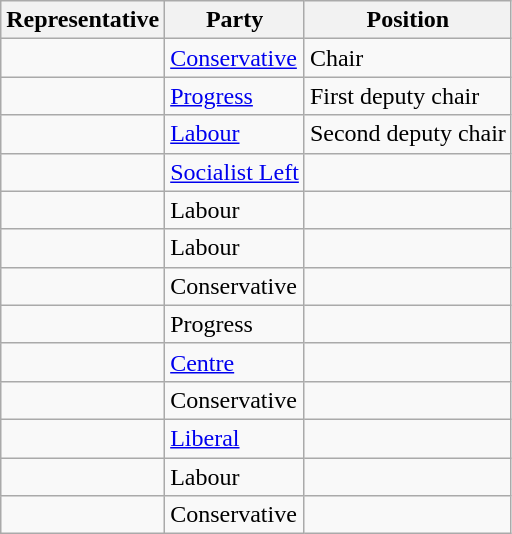<table class="wikitable sortable">
<tr>
<th>Representative</th>
<th>Party</th>
<th>Position</th>
</tr>
<tr>
<td></td>
<td><a href='#'>Conservative</a></td>
<td>Chair</td>
</tr>
<tr>
<td></td>
<td><a href='#'>Progress</a></td>
<td>First deputy chair</td>
</tr>
<tr>
<td></td>
<td><a href='#'>Labour</a></td>
<td>Second deputy chair</td>
</tr>
<tr>
<td></td>
<td><a href='#'>Socialist Left</a></td>
<td></td>
</tr>
<tr>
<td></td>
<td>Labour</td>
<td></td>
</tr>
<tr>
<td></td>
<td>Labour</td>
<td></td>
</tr>
<tr>
<td></td>
<td>Conservative</td>
<td></td>
</tr>
<tr>
<td></td>
<td>Progress</td>
<td></td>
</tr>
<tr>
<td></td>
<td><a href='#'>Centre</a></td>
<td></td>
</tr>
<tr>
<td></td>
<td>Conservative</td>
<td></td>
</tr>
<tr>
<td></td>
<td><a href='#'>Liberal</a></td>
<td></td>
</tr>
<tr>
<td></td>
<td>Labour</td>
<td></td>
</tr>
<tr>
<td></td>
<td>Conservative</td>
<td></td>
</tr>
</table>
